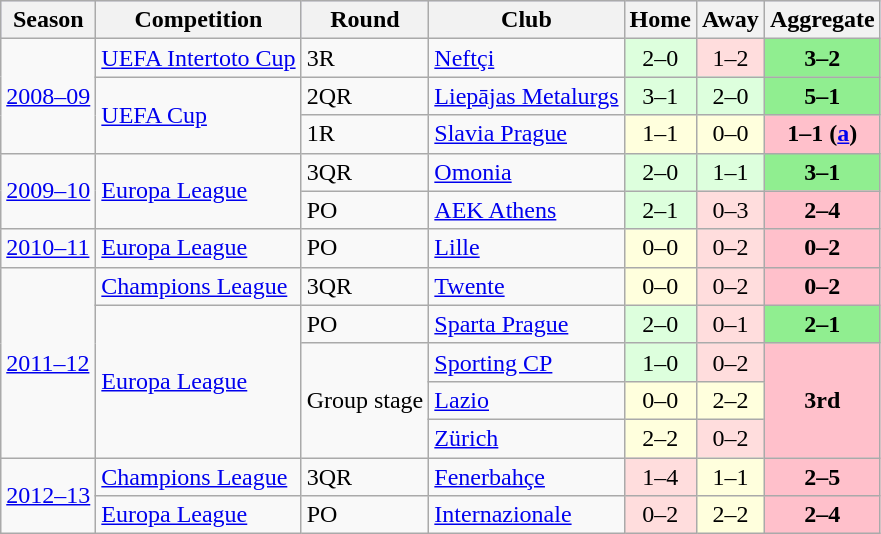<table class="wikitable" style="text-align: left">
<tr bgcolor="#ccccff">
<th>Season</th>
<th>Competition</th>
<th>Round</th>
<th>Club</th>
<th>Home</th>
<th>Away</th>
<th>Aggregate</th>
</tr>
<tr>
<td rowspan=3><a href='#'>2008–09</a></td>
<td rowspan=1><a href='#'>UEFA Intertoto Cup</a></td>
<td align=left>3R</td>
<td align=left> <a href='#'>Neftçi</a></td>
<td bgcolor="#ddffdd" style="text-align:center;">2–0</td>
<td bgcolor="#ffdddd" style="text-align:center;">1–2</td>
<td bgcolor=lightgreen style="text-align:center;"><strong>3–2</strong></td>
</tr>
<tr>
<td rowspan=2><a href='#'>UEFA Cup</a></td>
<td align=left>2QR</td>
<td align=left> <a href='#'>Liepājas Metalurgs</a></td>
<td bgcolor="#ddffdd" style="text-align:center;">3–1</td>
<td bgcolor="#ddffdd" style="text-align:center;">2–0</td>
<td bgcolor=lightgreen style="text-align:center;"><strong>5–1</strong></td>
</tr>
<tr>
<td align=left>1R</td>
<td> <a href='#'>Slavia Prague</a></td>
<td bgcolor="#ffffdd" style="text-align:center;">1–1</td>
<td bgcolor="#ffffdd" style="text-align:center;">0–0</td>
<td bgcolor=pink style="text-align:center;"><strong>1–1 (<a href='#'>a</a>)</strong></td>
</tr>
<tr>
<td rowspan=2><a href='#'>2009–10</a></td>
<td rowspan=2><a href='#'>Europa League</a></td>
<td align=left>3QR</td>
<td align=left> <a href='#'>Omonia</a></td>
<td bgcolor="#ddffdd" style="text-align:center;">2–0</td>
<td bgcolor="#ddffdd" style="text-align:center;">1–1</td>
<td bgcolor=lightgreen style="text-align:center;"><strong>3–1</strong></td>
</tr>
<tr>
<td align=left>PO</td>
<td align=left> <a href='#'>AEK Athens</a></td>
<td bgcolor="#ddffdd" style="text-align:center;">2–1</td>
<td bgcolor="#ffdddd" style="text-align:center;">0–3</td>
<td bgcolor=pink style="text-align:center;"><strong>2–4</strong></td>
</tr>
<tr>
<td rowspan=1><a href='#'>2010–11</a></td>
<td rowspan=1><a href='#'>Europa League</a></td>
<td>PO</td>
<td> <a href='#'>Lille</a></td>
<td bgcolor="#ffffdd" style="text-align:center;">0–0</td>
<td bgcolor="#ffdddd" style="text-align:center;">0–2</td>
<td bgcolor=pink style="text-align:center;"><strong>0–2</strong></td>
</tr>
<tr>
<td rowspan=5><a href='#'>2011–12</a></td>
<td rowspan=1><a href='#'>Champions League</a></td>
<td>3QR</td>
<td> <a href='#'>Twente</a></td>
<td bgcolor="#ffffdd" style="text-align:center;">0–0</td>
<td bgcolor="#ffdddd" style="text-align:center;">0–2</td>
<td bgcolor=pink style="text-align:center;"><strong>0–2</strong></td>
</tr>
<tr>
<td rowspan=4><a href='#'>Europa League</a></td>
<td align=left>PO</td>
<td align=left> <a href='#'>Sparta Prague</a></td>
<td bgcolor="#ddffdd" style="text-align:center;">2–0</td>
<td bgcolor="#ffdddd" style="text-align:center;">0–1</td>
<td bgcolor=lightgreen style="text-align:center;"><strong>2–1</strong></td>
</tr>
<tr>
<td rowspan=3>Group stage</td>
<td> <a href='#'>Sporting CP</a></td>
<td bgcolor="#ddffdd" style="text-align:center;">1–0</td>
<td bgcolor="#ffdddd" style="text-align:center;">0–2</td>
<td rowspan="3" bgcolor=pink style="text-align:center;"><strong>3rd</strong></td>
</tr>
<tr>
<td> <a href='#'>Lazio</a></td>
<td bgcolor="#ffffdd" style="text-align:center;">0–0</td>
<td bgcolor="#ffffdd" style="text-align:center;">2–2</td>
</tr>
<tr>
<td> <a href='#'>Zürich</a></td>
<td bgcolor="#ffffdd" style="text-align:center;">2–2</td>
<td bgcolor="#ffdddd" style="text-align:center;">0–2</td>
</tr>
<tr>
<td rowspan=2><a href='#'>2012–13</a></td>
<td rowspan=1><a href='#'>Champions League</a></td>
<td>3QR</td>
<td> <a href='#'>Fenerbahçe</a></td>
<td bgcolor="#ffdddd" style="text-align:center;">1–4</td>
<td bgcolor="#ffffdd" style="text-align:center;">1–1</td>
<td bgcolor=pink style="text-align:center;"><strong>2–5</strong></td>
</tr>
<tr>
<td rowspan=1><a href='#'>Europa League</a></td>
<td>PO</td>
<td> <a href='#'>Internazionale</a></td>
<td bgcolor="#ffdddd" style="text-align:center;">0–2</td>
<td bgcolor="#ffffdd" style="text-align:center;">2–2</td>
<td bgcolor=pink style="text-align:center;"><strong>2–4</strong></td>
</tr>
</table>
